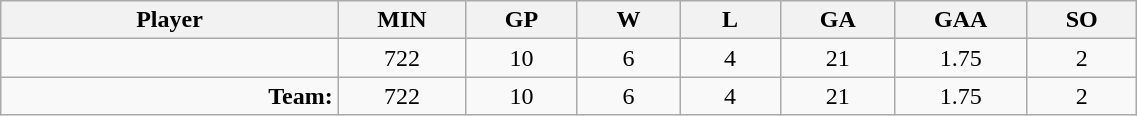<table class="wikitable sortable" width="60%">
<tr>
<th bgcolor="#DDDDFF" width="10%">Player</th>
<th width="3%" bgcolor="#DDDDFF" title="Minutes played">MIN</th>
<th width="3%" bgcolor="#DDDDFF" title="Games played in">GP</th>
<th width="3%" bgcolor="#DDDDFF" title="Wins">W</th>
<th width="3%" bgcolor="#DDDDFF"title="Losses">L</th>
<th width="3%" bgcolor="#DDDDFF" title="Goals against">GA</th>
<th width="3%" bgcolor="#DDDDFF" title="Goals against average">GAA</th>
<th width="3%" bgcolor="#DDDDFF" title="Shut-outs">SO</th>
</tr>
<tr align="center">
<td align="right"></td>
<td>722</td>
<td>10</td>
<td>6</td>
<td>4</td>
<td>21</td>
<td>1.75</td>
<td>2</td>
</tr>
<tr align="center">
<td align="right"><strong>Team:</strong></td>
<td>722</td>
<td>10</td>
<td>6</td>
<td>4</td>
<td>21</td>
<td>1.75</td>
<td>2</td>
</tr>
</table>
